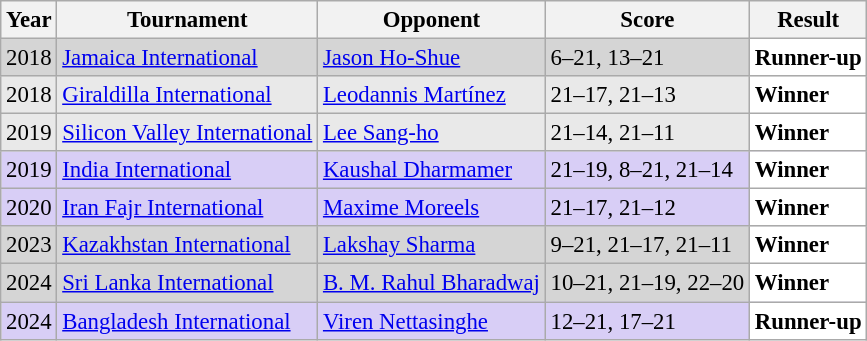<table class="sortable wikitable" style="font-size: 95%;">
<tr>
<th>Year</th>
<th>Tournament</th>
<th>Opponent</th>
<th>Score</th>
<th>Result</th>
</tr>
<tr style="background:#D5D5D5">
<td align="center">2018</td>
<td align="left"><a href='#'>Jamaica International</a></td>
<td align="left"> <a href='#'>Jason Ho-Shue</a></td>
<td align="left">6–21, 13–21</td>
<td style="text-align:left; background:white"> <strong>Runner-up</strong></td>
</tr>
<tr style="background:#E9E9E9">
<td align="center">2018</td>
<td align="left"><a href='#'>Giraldilla International</a></td>
<td align="left"> <a href='#'>Leodannis Martínez</a></td>
<td align="left">21–17, 21–13</td>
<td style="text-align:left; background:white"> <strong>Winner</strong></td>
</tr>
<tr style="background:#E9E9E9">
<td align="center">2019</td>
<td align="left"><a href='#'>Silicon Valley International</a></td>
<td align="left"> <a href='#'>Lee Sang-ho</a></td>
<td align="left">21–14, 21–11</td>
<td style="text-align:left; background:white"> <strong>Winner</strong></td>
</tr>
<tr style="background:#D8CEF6">
<td align="center">2019</td>
<td align="left"><a href='#'>India International</a></td>
<td align="left"> <a href='#'>Kaushal Dharmamer</a></td>
<td align="left">21–19, 8–21, 21–14</td>
<td style="text-align:left; background:white"> <strong>Winner</strong></td>
</tr>
<tr style="background:#D8CEF6">
<td align="center">2020</td>
<td align="left"><a href='#'>Iran Fajr International</a></td>
<td align="left"> <a href='#'>Maxime Moreels</a></td>
<td align="left">21–17, 21–12</td>
<td style="text-align:left; background:white"> <strong>Winner</strong></td>
</tr>
<tr style="background:#D5D5D5">
<td align="center">2023</td>
<td align="left"><a href='#'>Kazakhstan International</a></td>
<td align="left"> <a href='#'>Lakshay Sharma</a></td>
<td align="left">9–21, 21–17, 21–11</td>
<td style="text-align:left; background:white"> <strong>Winner</strong></td>
</tr>
<tr style="background:#D5D5D5">
<td align="center">2024</td>
<td align="left"><a href='#'>Sri Lanka International</a></td>
<td align="left"> <a href='#'>B. M. Rahul Bharadwaj</a></td>
<td align="left">10–21, 21–19, 22–20</td>
<td style="text-align:left; background:white"> <strong>Winner</strong></td>
</tr>
<tr style="background:#D8CEF6">
<td align="center">2024</td>
<td align="left"><a href='#'>Bangladesh International</a></td>
<td align="left"> <a href='#'>Viren Nettasinghe</a></td>
<td align="left">12–21, 17–21</td>
<td style="text-align:left; background:white"> <strong>Runner-up</strong></td>
</tr>
</table>
